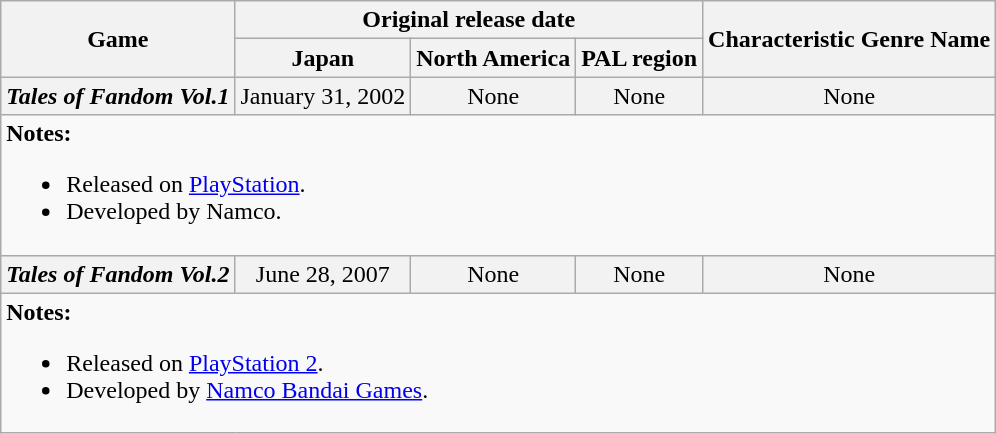<table class="wikitable" border="1">
<tr style="text-align: center;">
<th rowspan="2">Game</th>
<th colspan="3">Original release date</th>
<th rowspan="2">Characteristic Genre Name</th>
</tr>
<tr>
<th>Japan</th>
<th>North America</th>
<th>PAL region</th>
</tr>
<tr style="background:#f2f2f2; text-align:center;">
<td><strong><em>Tales of Fandom Vol.1</em></strong></td>
<td>January 31, 2002</td>
<td>None</td>
<td>None</td>
<td>None</td>
</tr>
<tr>
<td colspan="5" style="border: none; vertical-align: top;"><strong>Notes:</strong><br><ul><li>Released on <a href='#'>PlayStation</a>.</li><li>Developed by Namco.</li></ul></td>
</tr>
<tr style="background:#f2f2f2; text-align:center;">
<td><strong><em>Tales of Fandom Vol.2</em></strong></td>
<td>June 28, 2007</td>
<td>None</td>
<td>None</td>
<td>None</td>
</tr>
<tr>
<td colspan="5" style="border: none; vertical-align: top;"><strong>Notes:</strong><br><ul><li>Released on <a href='#'>PlayStation 2</a>.</li><li>Developed by <a href='#'>Namco Bandai Games</a>.</li></ul></td>
</tr>
</table>
